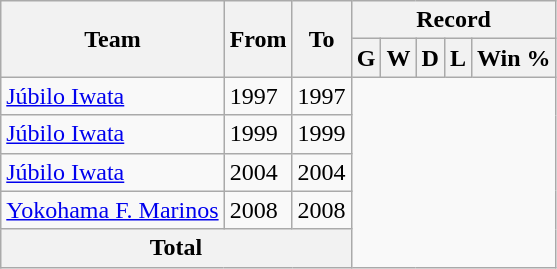<table class="wikitable" style="text-align: center">
<tr>
<th rowspan="2">Team</th>
<th rowspan="2">From</th>
<th rowspan="2">To</th>
<th colspan="5">Record</th>
</tr>
<tr>
<th>G</th>
<th>W</th>
<th>D</th>
<th>L</th>
<th>Win %</th>
</tr>
<tr>
<td align="left"><a href='#'>Júbilo Iwata</a></td>
<td align="left">1997</td>
<td align="left">1997<br></td>
</tr>
<tr>
<td align="left"><a href='#'>Júbilo Iwata</a></td>
<td align="left">1999</td>
<td align="left">1999<br></td>
</tr>
<tr>
<td align="left"><a href='#'>Júbilo Iwata</a></td>
<td align="left">2004</td>
<td align="left">2004<br></td>
</tr>
<tr>
<td align="left"><a href='#'>Yokohama F. Marinos</a></td>
<td align="left">2008</td>
<td align="left">2008<br></td>
</tr>
<tr>
<th colspan="3">Total<br></th>
</tr>
</table>
